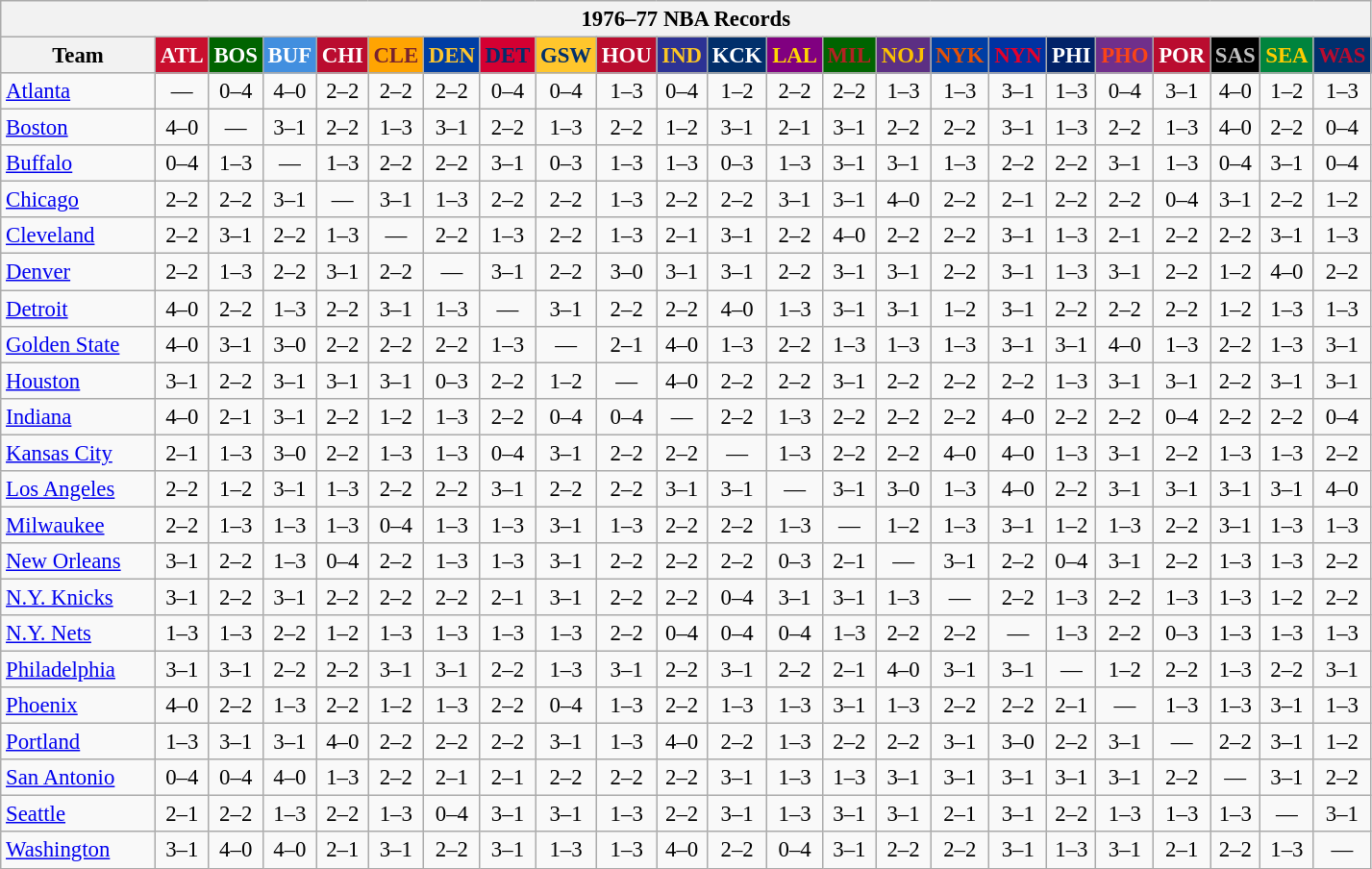<table class="wikitable" style="font-size:95%; text-align:center;">
<tr>
<th colspan=23>1976–77 NBA Records</th>
</tr>
<tr>
<th width=100>Team</th>
<th style="background:#C90F2E;color:#FFFFFF;width=35">ATL</th>
<th style="background:#006400;color:#FFFFFF;width=35">BOS</th>
<th style="background:#428FDF;color:#FFFFFF;width=35">BUF</th>
<th style="background:#BA0C2F;color:#FFFFFF;width=35">CHI</th>
<th style="background:#FFA402;color:#77222F;width=35">CLE</th>
<th style="background:#003EA4;color:#FFC72D;width=35">DEN</th>
<th style="background:#D40032;color:#012D6C;width=35">DET</th>
<th style="background:#FFC62C;color:#012F6B;width=35">GSW</th>
<th style="background:#BA0C2F;color:#FFFFFF;width=35">HOU</th>
<th style="background:#2C3294;color:#FCC624;width=35">IND</th>
<th style="background:#012F6B;color:#FFFFFF;width=35">KCK</th>
<th style="background:#800080;color:#FFD700;width=35">LAL</th>
<th style="background:#006400;color:#B22222;width=35">MIL</th>
<th style="background:#5C2F83;color:#FCC200;width=35">NOJ</th>
<th style="background:#003EA4;color:#E35208;width=35">NYK</th>
<th style="background:#0032A1;color:#E5002B;width=35">NYN</th>
<th style="background:#012268;color:#FFFFFF;width=35">PHI</th>
<th style="background:#702F8B;color:#FA4417;width=35">PHO</th>
<th style="background:#BA0C2F;color:#FFFFFF;width=35">POR</th>
<th style="background:#000000;color:#C0C0C0;width=35">SAS</th>
<th style="background:#00843D;color:#FFCD01;width=35">SEA</th>
<th style="background:#012F6D;color:#BA0C2F;width=35">WAS</th>
</tr>
<tr>
<td style="text-align:left;"><a href='#'>Atlanta</a></td>
<td>—</td>
<td>0–4</td>
<td>4–0</td>
<td>2–2</td>
<td>2–2</td>
<td>2–2</td>
<td>0–4</td>
<td>0–4</td>
<td>1–3</td>
<td>0–4</td>
<td>1–2</td>
<td>2–2</td>
<td>2–2</td>
<td>1–3</td>
<td>1–3</td>
<td>3–1</td>
<td>1–3</td>
<td>0–4</td>
<td>3–1</td>
<td>4–0</td>
<td>1–2</td>
<td>1–3</td>
</tr>
<tr>
<td style="text-align:left;"><a href='#'>Boston</a></td>
<td>4–0</td>
<td>—</td>
<td>3–1</td>
<td>2–2</td>
<td>1–3</td>
<td>3–1</td>
<td>2–2</td>
<td>1–3</td>
<td>2–2</td>
<td>1–2</td>
<td>3–1</td>
<td>2–1</td>
<td>3–1</td>
<td>2–2</td>
<td>2–2</td>
<td>3–1</td>
<td>1–3</td>
<td>2–2</td>
<td>1–3</td>
<td>4–0</td>
<td>2–2</td>
<td>0–4</td>
</tr>
<tr>
<td style="text-align:left;"><a href='#'>Buffalo</a></td>
<td>0–4</td>
<td>1–3</td>
<td>—</td>
<td>1–3</td>
<td>2–2</td>
<td>2–2</td>
<td>3–1</td>
<td>0–3</td>
<td>1–3</td>
<td>1–3</td>
<td>0–3</td>
<td>1–3</td>
<td>3–1</td>
<td>3–1</td>
<td>1–3</td>
<td>2–2</td>
<td>2–2</td>
<td>3–1</td>
<td>1–3</td>
<td>0–4</td>
<td>3–1</td>
<td>0–4</td>
</tr>
<tr>
<td style="text-align:left;"><a href='#'>Chicago</a></td>
<td>2–2</td>
<td>2–2</td>
<td>3–1</td>
<td>—</td>
<td>3–1</td>
<td>1–3</td>
<td>2–2</td>
<td>2–2</td>
<td>1–3</td>
<td>2–2</td>
<td>2–2</td>
<td>3–1</td>
<td>3–1</td>
<td>4–0</td>
<td>2–2</td>
<td>2–1</td>
<td>2–2</td>
<td>2–2</td>
<td>0–4</td>
<td>3–1</td>
<td>2–2</td>
<td>1–2</td>
</tr>
<tr>
<td style="text-align:left;"><a href='#'>Cleveland</a></td>
<td>2–2</td>
<td>3–1</td>
<td>2–2</td>
<td>1–3</td>
<td>—</td>
<td>2–2</td>
<td>1–3</td>
<td>2–2</td>
<td>1–3</td>
<td>2–1</td>
<td>3–1</td>
<td>2–2</td>
<td>4–0</td>
<td>2–2</td>
<td>2–2</td>
<td>3–1</td>
<td>1–3</td>
<td>2–1</td>
<td>2–2</td>
<td>2–2</td>
<td>3–1</td>
<td>1–3</td>
</tr>
<tr>
<td style="text-align:left;"><a href='#'>Denver</a></td>
<td>2–2</td>
<td>1–3</td>
<td>2–2</td>
<td>3–1</td>
<td>2–2</td>
<td>—</td>
<td>3–1</td>
<td>2–2</td>
<td>3–0</td>
<td>3–1</td>
<td>3–1</td>
<td>2–2</td>
<td>3–1</td>
<td>3–1</td>
<td>2–2</td>
<td>3–1</td>
<td>1–3</td>
<td>3–1</td>
<td>2–2</td>
<td>1–2</td>
<td>4–0</td>
<td>2–2</td>
</tr>
<tr>
<td style="text-align:left;"><a href='#'>Detroit</a></td>
<td>4–0</td>
<td>2–2</td>
<td>1–3</td>
<td>2–2</td>
<td>3–1</td>
<td>1–3</td>
<td>—</td>
<td>3–1</td>
<td>2–2</td>
<td>2–2</td>
<td>4–0</td>
<td>1–3</td>
<td>3–1</td>
<td>3–1</td>
<td>1–2</td>
<td>3–1</td>
<td>2–2</td>
<td>2–2</td>
<td>2–2</td>
<td>1–2</td>
<td>1–3</td>
<td>1–3</td>
</tr>
<tr>
<td style="text-align:left;"><a href='#'>Golden State</a></td>
<td>4–0</td>
<td>3–1</td>
<td>3–0</td>
<td>2–2</td>
<td>2–2</td>
<td>2–2</td>
<td>1–3</td>
<td>—</td>
<td>2–1</td>
<td>4–0</td>
<td>1–3</td>
<td>2–2</td>
<td>1–3</td>
<td>1–3</td>
<td>1–3</td>
<td>3–1</td>
<td>3–1</td>
<td>4–0</td>
<td>1–3</td>
<td>2–2</td>
<td>1–3</td>
<td>3–1</td>
</tr>
<tr>
<td style="text-align:left;"><a href='#'>Houston</a></td>
<td>3–1</td>
<td>2–2</td>
<td>3–1</td>
<td>3–1</td>
<td>3–1</td>
<td>0–3</td>
<td>2–2</td>
<td>1–2</td>
<td>—</td>
<td>4–0</td>
<td>2–2</td>
<td>2–2</td>
<td>3–1</td>
<td>2–2</td>
<td>2–2</td>
<td>2–2</td>
<td>1–3</td>
<td>3–1</td>
<td>3–1</td>
<td>2–2</td>
<td>3–1</td>
<td>3–1</td>
</tr>
<tr>
<td style="text-align:left;"><a href='#'>Indiana</a></td>
<td>4–0</td>
<td>2–1</td>
<td>3–1</td>
<td>2–2</td>
<td>1–2</td>
<td>1–3</td>
<td>2–2</td>
<td>0–4</td>
<td>0–4</td>
<td>—</td>
<td>2–2</td>
<td>1–3</td>
<td>2–2</td>
<td>2–2</td>
<td>2–2</td>
<td>4–0</td>
<td>2–2</td>
<td>2–2</td>
<td>0–4</td>
<td>2–2</td>
<td>2–2</td>
<td>0–4</td>
</tr>
<tr>
<td style="text-align:left;"><a href='#'>Kansas City</a></td>
<td>2–1</td>
<td>1–3</td>
<td>3–0</td>
<td>2–2</td>
<td>1–3</td>
<td>1–3</td>
<td>0–4</td>
<td>3–1</td>
<td>2–2</td>
<td>2–2</td>
<td>—</td>
<td>1–3</td>
<td>2–2</td>
<td>2–2</td>
<td>4–0</td>
<td>4–0</td>
<td>1–3</td>
<td>3–1</td>
<td>2–2</td>
<td>1–3</td>
<td>1–3</td>
<td>2–2</td>
</tr>
<tr>
<td style="text-align:left;"><a href='#'>Los Angeles</a></td>
<td>2–2</td>
<td>1–2</td>
<td>3–1</td>
<td>1–3</td>
<td>2–2</td>
<td>2–2</td>
<td>3–1</td>
<td>2–2</td>
<td>2–2</td>
<td>3–1</td>
<td>3–1</td>
<td>—</td>
<td>3–1</td>
<td>3–0</td>
<td>1–3</td>
<td>4–0</td>
<td>2–2</td>
<td>3–1</td>
<td>3–1</td>
<td>3–1</td>
<td>3–1</td>
<td>4–0</td>
</tr>
<tr>
<td style="text-align:left;"><a href='#'>Milwaukee</a></td>
<td>2–2</td>
<td>1–3</td>
<td>1–3</td>
<td>1–3</td>
<td>0–4</td>
<td>1–3</td>
<td>1–3</td>
<td>3–1</td>
<td>1–3</td>
<td>2–2</td>
<td>2–2</td>
<td>1–3</td>
<td>—</td>
<td>1–2</td>
<td>1–3</td>
<td>3–1</td>
<td>1–2</td>
<td>1–3</td>
<td>2–2</td>
<td>3–1</td>
<td>1–3</td>
<td>1–3</td>
</tr>
<tr>
<td style="text-align:left;"><a href='#'>New Orleans</a></td>
<td>3–1</td>
<td>2–2</td>
<td>1–3</td>
<td>0–4</td>
<td>2–2</td>
<td>1–3</td>
<td>1–3</td>
<td>3–1</td>
<td>2–2</td>
<td>2–2</td>
<td>2–2</td>
<td>0–3</td>
<td>2–1</td>
<td>—</td>
<td>3–1</td>
<td>2–2</td>
<td>0–4</td>
<td>3–1</td>
<td>2–2</td>
<td>1–3</td>
<td>1–3</td>
<td>2–2</td>
</tr>
<tr>
<td style="text-align:left;"><a href='#'>N.Y. Knicks</a></td>
<td>3–1</td>
<td>2–2</td>
<td>3–1</td>
<td>2–2</td>
<td>2–2</td>
<td>2–2</td>
<td>2–1</td>
<td>3–1</td>
<td>2–2</td>
<td>2–2</td>
<td>0–4</td>
<td>3–1</td>
<td>3–1</td>
<td>1–3</td>
<td>—</td>
<td>2–2</td>
<td>1–3</td>
<td>2–2</td>
<td>1–3</td>
<td>1–3</td>
<td>1–2</td>
<td>2–2</td>
</tr>
<tr>
<td style="text-align:left;"><a href='#'>N.Y. Nets</a></td>
<td>1–3</td>
<td>1–3</td>
<td>2–2</td>
<td>1–2</td>
<td>1–3</td>
<td>1–3</td>
<td>1–3</td>
<td>1–3</td>
<td>2–2</td>
<td>0–4</td>
<td>0–4</td>
<td>0–4</td>
<td>1–3</td>
<td>2–2</td>
<td>2–2</td>
<td>—</td>
<td>1–3</td>
<td>2–2</td>
<td>0–3</td>
<td>1–3</td>
<td>1–3</td>
<td>1–3</td>
</tr>
<tr>
<td style="text-align:left;"><a href='#'>Philadelphia</a></td>
<td>3–1</td>
<td>3–1</td>
<td>2–2</td>
<td>2–2</td>
<td>3–1</td>
<td>3–1</td>
<td>2–2</td>
<td>1–3</td>
<td>3–1</td>
<td>2–2</td>
<td>3–1</td>
<td>2–2</td>
<td>2–1</td>
<td>4–0</td>
<td>3–1</td>
<td>3–1</td>
<td>—</td>
<td>1–2</td>
<td>2–2</td>
<td>1–3</td>
<td>2–2</td>
<td>3–1</td>
</tr>
<tr>
<td style="text-align:left;"><a href='#'>Phoenix</a></td>
<td>4–0</td>
<td>2–2</td>
<td>1–3</td>
<td>2–2</td>
<td>1–2</td>
<td>1–3</td>
<td>2–2</td>
<td>0–4</td>
<td>1–3</td>
<td>2–2</td>
<td>1–3</td>
<td>1–3</td>
<td>3–1</td>
<td>1–3</td>
<td>2–2</td>
<td>2–2</td>
<td>2–1</td>
<td>—</td>
<td>1–3</td>
<td>1–3</td>
<td>3–1</td>
<td>1–3</td>
</tr>
<tr>
<td style="text-align:left;"><a href='#'>Portland</a></td>
<td>1–3</td>
<td>3–1</td>
<td>3–1</td>
<td>4–0</td>
<td>2–2</td>
<td>2–2</td>
<td>2–2</td>
<td>3–1</td>
<td>1–3</td>
<td>4–0</td>
<td>2–2</td>
<td>1–3</td>
<td>2–2</td>
<td>2–2</td>
<td>3–1</td>
<td>3–0</td>
<td>2–2</td>
<td>3–1</td>
<td>—</td>
<td>2–2</td>
<td>3–1</td>
<td>1–2</td>
</tr>
<tr>
<td style="text-align:left;"><a href='#'>San Antonio</a></td>
<td>0–4</td>
<td>0–4</td>
<td>4–0</td>
<td>1–3</td>
<td>2–2</td>
<td>2–1</td>
<td>2–1</td>
<td>2–2</td>
<td>2–2</td>
<td>2–2</td>
<td>3–1</td>
<td>1–3</td>
<td>1–3</td>
<td>3–1</td>
<td>3–1</td>
<td>3–1</td>
<td>3–1</td>
<td>3–1</td>
<td>2–2</td>
<td>—</td>
<td>3–1</td>
<td>2–2</td>
</tr>
<tr>
<td style="text-align:left;"><a href='#'>Seattle</a></td>
<td>2–1</td>
<td>2–2</td>
<td>1–3</td>
<td>2–2</td>
<td>1–3</td>
<td>0–4</td>
<td>3–1</td>
<td>3–1</td>
<td>1–3</td>
<td>2–2</td>
<td>3–1</td>
<td>1–3</td>
<td>3–1</td>
<td>3–1</td>
<td>2–1</td>
<td>3–1</td>
<td>2–2</td>
<td>1–3</td>
<td>1–3</td>
<td>1–3</td>
<td>—</td>
<td>3–1</td>
</tr>
<tr>
<td style="text-align:left;"><a href='#'>Washington</a></td>
<td>3–1</td>
<td>4–0</td>
<td>4–0</td>
<td>2–1</td>
<td>3–1</td>
<td>2–2</td>
<td>3–1</td>
<td>1–3</td>
<td>1–3</td>
<td>4–0</td>
<td>2–2</td>
<td>0–4</td>
<td>3–1</td>
<td>2–2</td>
<td>2–2</td>
<td>3–1</td>
<td>1–3</td>
<td>3–1</td>
<td>2–1</td>
<td>2–2</td>
<td>1–3</td>
<td>—</td>
</tr>
</table>
